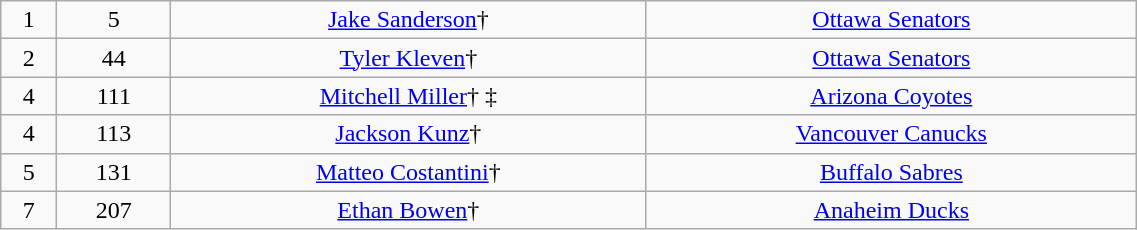<table class="wikitable" width="60%">
<tr align="center" bgcolor="">
<td>1</td>
<td>5</td>
<td><a href='#'>Jake Sanderson</a>†</td>
<td><a href='#'>Ottawa Senators</a></td>
</tr>
<tr align="center" bgcolor="">
<td>2</td>
<td>44</td>
<td><a href='#'>Tyler Kleven</a>†</td>
<td><a href='#'>Ottawa Senators</a></td>
</tr>
<tr align="center" bgcolor="">
<td>4</td>
<td>111</td>
<td><a href='#'>Mitchell Miller</a>† ‡</td>
<td><a href='#'>Arizona Coyotes</a></td>
</tr>
<tr align="center" bgcolor="">
<td>4</td>
<td>113</td>
<td><a href='#'>Jackson Kunz</a>†</td>
<td><a href='#'>Vancouver Canucks</a></td>
</tr>
<tr align="center" bgcolor="">
<td>5</td>
<td>131</td>
<td><a href='#'>Matteo Costantini</a>†</td>
<td><a href='#'>Buffalo Sabres</a></td>
</tr>
<tr align="center" bgcolor="">
<td>7</td>
<td>207</td>
<td><a href='#'>Ethan Bowen</a>†</td>
<td><a href='#'>Anaheim Ducks</a></td>
</tr>
</table>
